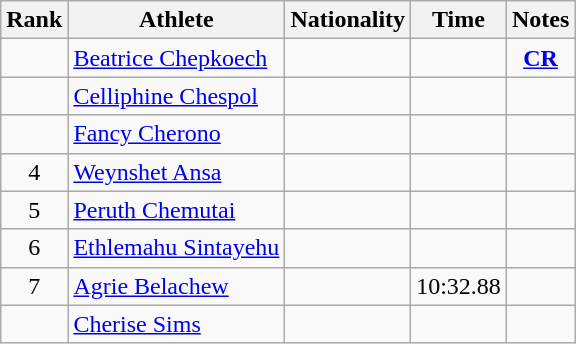<table class="wikitable sortable" style="text-align:center">
<tr>
<th>Rank</th>
<th>Athlete</th>
<th>Nationality</th>
<th>Time</th>
<th>Notes</th>
</tr>
<tr>
<td></td>
<td align="left"><a href='#'>Beatrice Chepkoech</a></td>
<td align=left></td>
<td></td>
<td><strong><a href='#'>CR</a></strong></td>
</tr>
<tr>
<td></td>
<td align="left"><a href='#'>Celliphine Chespol</a></td>
<td align=left></td>
<td></td>
<td></td>
</tr>
<tr>
<td></td>
<td align="left"><a href='#'>Fancy Cherono</a></td>
<td align=left></td>
<td></td>
<td></td>
</tr>
<tr>
<td>4</td>
<td align="left"><a href='#'>Weynshet Ansa</a></td>
<td align=left></td>
<td></td>
<td></td>
</tr>
<tr>
<td>5</td>
<td align="left"><a href='#'>Peruth Chemutai</a></td>
<td align=left></td>
<td></td>
<td></td>
</tr>
<tr>
<td>6</td>
<td align="left"><a href='#'>Ethlemahu Sintayehu</a></td>
<td align=left></td>
<td></td>
<td></td>
</tr>
<tr>
<td>7</td>
<td align="left"><a href='#'>Agrie Belachew</a></td>
<td align=left></td>
<td>10:32.88</td>
<td></td>
</tr>
<tr>
<td></td>
<td align="left"><a href='#'>Cherise Sims</a></td>
<td align=left></td>
<td></td>
<td></td>
</tr>
</table>
